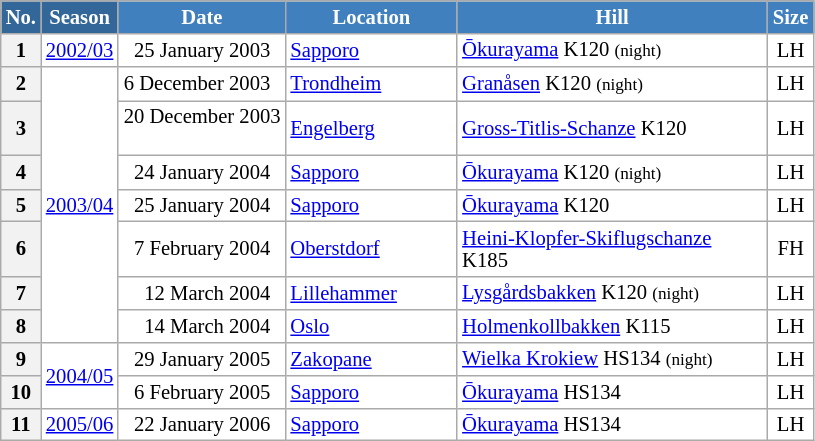<table class="wikitable sortable" style="font-size:86%; line-height:15px; text-align:left; border:grey solid 1px; border-collapse:collapse; background:#ffffff;">
<tr style="background:#efefef;">
<th style="background-color:#369; color:white; width:10px;">No.</th>
<th style="background-color:#369; color:white;  width:30px;">Season</th>
<th style="background-color:#4180be; color:white; width:105px;">Date</th>
<th style="background-color:#4180be; color:white; width:108px;">Location</th>
<th style="background-color:#4180be; color:white; width:200px;">Hill</th>
<th style="background-color:#4180be; color:white; width:25px;">Size</th>
</tr>
<tr>
<th scope=row style="text-align:center;">1</th>
<td align=center><a href='#'>2002/03</a></td>
<td align=right>25 January 2003  </td>
<td> <a href='#'>Sapporo</a></td>
<td><a href='#'>Ōkurayama</a> K120 <small>(night)</small></td>
<td align=center>LH</td>
</tr>
<tr>
<th scope=row style="text-align:center;">2</th>
<td align=center rowspan=7><a href='#'>2003/04</a></td>
<td align=right>6 December 2003  </td>
<td> <a href='#'>Trondheim</a></td>
<td><a href='#'>Granåsen</a> K120 <small>(night)</small></td>
<td align=center>LH</td>
</tr>
<tr>
<th scope=row style="text-align:center;">3</th>
<td align=right>20 December 2003  </td>
<td> <a href='#'>Engelberg</a></td>
<td><a href='#'>Gross-Titlis-Schanze</a> K120</td>
<td align=center>LH</td>
</tr>
<tr>
<th scope=row style="text-align:center;">4</th>
<td align=right>24 January 2004  </td>
<td> <a href='#'>Sapporo</a></td>
<td><a href='#'>Ōkurayama</a> K120 <small>(night)</small></td>
<td align=center>LH</td>
</tr>
<tr>
<th scope=row style="text-align:center;">5</th>
<td align=right>25 January 2004  </td>
<td> <a href='#'>Sapporo</a></td>
<td><a href='#'>Ōkurayama</a> K120</td>
<td align=center>LH</td>
</tr>
<tr>
<th scope=row style="text-align:center;">6</th>
<td align=right>7 February 2004  </td>
<td> <a href='#'>Oberstdorf</a></td>
<td><a href='#'>Heini-Klopfer-Skiflugschanze</a> K185</td>
<td align=center>FH</td>
</tr>
<tr>
<th scope=row style="text-align:center;">7</th>
<td align=right>12 March 2004  </td>
<td> <a href='#'>Lillehammer</a></td>
<td><a href='#'>Lysgårdsbakken</a> K120 <small>(night)</small></td>
<td align=center>LH</td>
</tr>
<tr>
<th scope=row style="text-align:center;">8</th>
<td align=right>14 March 2004  </td>
<td> <a href='#'>Oslo</a></td>
<td><a href='#'>Holmenkollbakken</a> K115</td>
<td align=center>LH</td>
</tr>
<tr>
<th scope=row style="text-align:center;">9</th>
<td align=center rowspan=2><a href='#'>2004/05</a></td>
<td align=right>29 January 2005  </td>
<td> <a href='#'>Zakopane</a></td>
<td><a href='#'>Wielka Krokiew</a> HS134 <small>(night)</small></td>
<td align=center>LH</td>
</tr>
<tr>
<th scope=row style="text-align:center;">10</th>
<td align=right>6 February 2005  </td>
<td> <a href='#'>Sapporo</a></td>
<td><a href='#'>Ōkurayama</a> HS134</td>
<td align=center>LH</td>
</tr>
<tr>
<th scope=row style="text-align:center;">11</th>
<td align=center><a href='#'>2005/06</a></td>
<td align=right>22 January 2006  </td>
<td> <a href='#'>Sapporo</a></td>
<td><a href='#'>Ōkurayama</a> HS134</td>
<td align=center>LH</td>
</tr>
</table>
